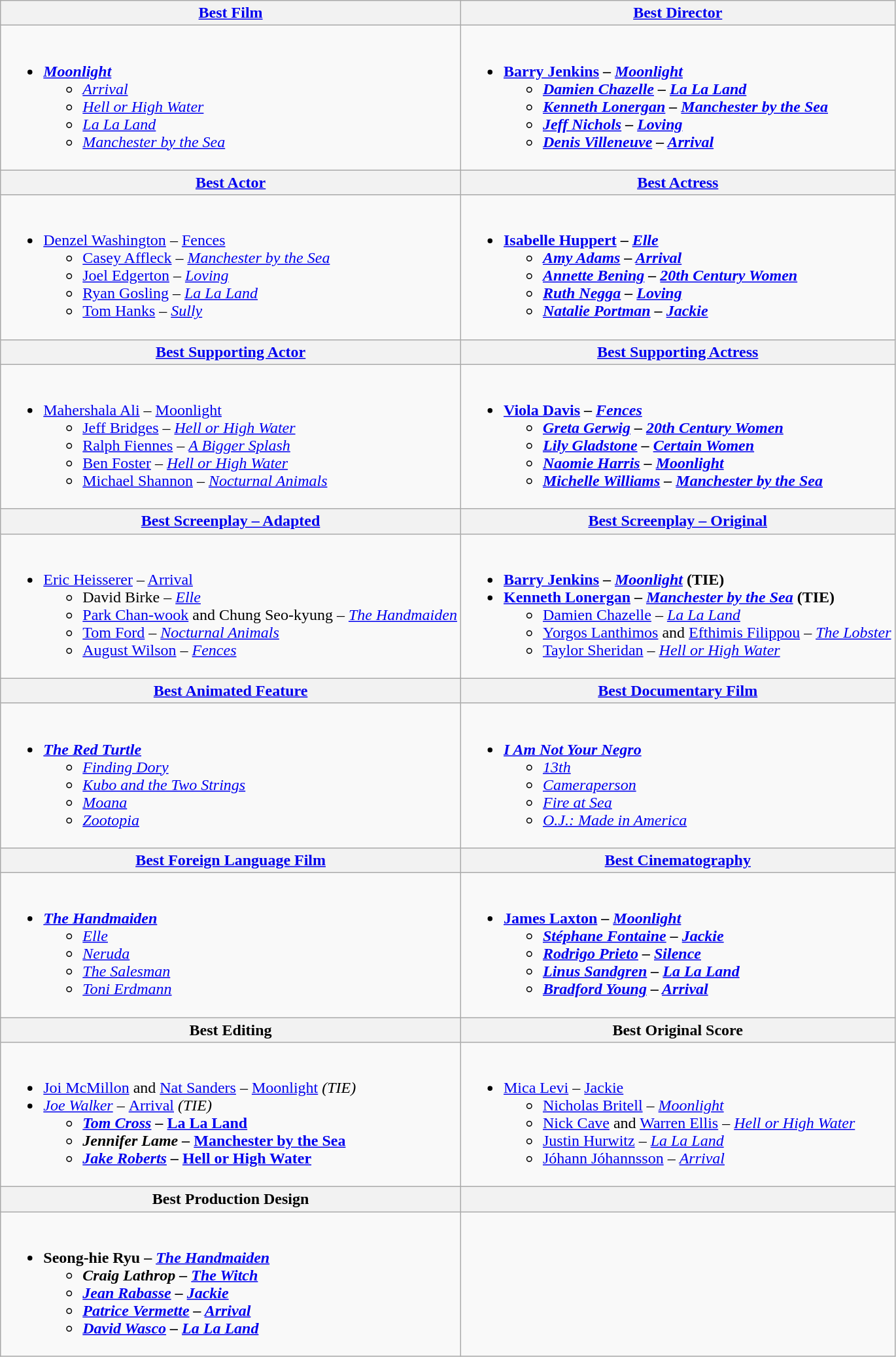<table class=wikitable style="width=100%">
<tr>
<th style="width=50%"><a href='#'>Best Film</a></th>
<th style="width=50%"><a href='#'>Best Director</a></th>
</tr>
<tr>
<td valign="top"><br><ul><li><strong><em><a href='#'>Moonlight</a></em></strong><ul><li><em><a href='#'>Arrival</a></em></li><li><em><a href='#'>Hell or High Water</a></em></li><li><em><a href='#'>La La Land</a></em></li><li><em><a href='#'>Manchester by the Sea</a></em></li></ul></li></ul></td>
<td valign="top"><br><ul><li><strong><a href='#'>Barry Jenkins</a> – <em><a href='#'>Moonlight</a><strong><em><ul><li><a href='#'>Damien Chazelle</a> – </em><a href='#'>La La Land</a><em></li><li><a href='#'>Kenneth Lonergan</a> – </em><a href='#'>Manchester by the Sea</a><em></li><li><a href='#'>Jeff Nichols</a> – </em><a href='#'>Loving</a><em></li><li><a href='#'>Denis Villeneuve</a> – </em><a href='#'>Arrival</a><em></li></ul></li></ul></td>
</tr>
<tr>
<th style="width=50%"><a href='#'>Best Actor</a></th>
<th style="width=50%"><a href='#'>Best Actress</a></th>
</tr>
<tr>
<td valign="top"><br><ul><li></strong><a href='#'>Denzel Washington</a> – </em><a href='#'>Fences</a></em></strong><ul><li><a href='#'>Casey Affleck</a> – <em><a href='#'>Manchester by the Sea</a></em></li><li><a href='#'>Joel Edgerton</a> – <em><a href='#'>Loving</a></em></li><li><a href='#'>Ryan Gosling</a> – <em><a href='#'>La La Land</a></em></li><li><a href='#'>Tom Hanks</a> – <em><a href='#'>Sully</a></em></li></ul></li></ul></td>
<td valign="top"><br><ul><li><strong><a href='#'>Isabelle Huppert</a> – <em><a href='#'>Elle</a><strong><em><ul><li><a href='#'>Amy Adams</a> – </em><a href='#'>Arrival</a><em></li><li><a href='#'>Annette Bening</a> – </em><a href='#'>20th Century Women</a><em></li><li><a href='#'>Ruth Negga</a> – </em><a href='#'>Loving</a><em></li><li><a href='#'>Natalie Portman</a> – </em><a href='#'>Jackie</a><em></li></ul></li></ul></td>
</tr>
<tr>
<th style="width=50%"><a href='#'>Best Supporting Actor</a></th>
<th style="width=50%"><a href='#'>Best Supporting Actress</a></th>
</tr>
<tr>
<td valign="top"><br><ul><li></strong><a href='#'>Mahershala Ali</a> – </em><a href='#'>Moonlight</a></em></strong><ul><li><a href='#'>Jeff Bridges</a> – <em><a href='#'>Hell or High Water</a></em></li><li><a href='#'>Ralph Fiennes</a> – <em><a href='#'>A Bigger Splash</a></em></li><li><a href='#'>Ben Foster</a> – <em><a href='#'>Hell or High Water</a></em></li><li><a href='#'>Michael Shannon</a> – <em><a href='#'>Nocturnal Animals</a></em></li></ul></li></ul></td>
<td valign="top"><br><ul><li><strong><a href='#'>Viola Davis</a> – <em><a href='#'>Fences</a><strong><em><ul><li><a href='#'>Greta Gerwig</a> – </em><a href='#'>20th Century Women</a><em></li><li><a href='#'>Lily Gladstone</a> – </em><a href='#'>Certain Women</a><em></li><li><a href='#'>Naomie Harris</a> – </em><a href='#'>Moonlight</a><em></li><li><a href='#'>Michelle Williams</a> – </em><a href='#'>Manchester by the Sea</a><em></li></ul></li></ul></td>
</tr>
<tr>
<th style="width=50%"><a href='#'>Best Screenplay – Adapted</a></th>
<th style="width=50%"><a href='#'>Best Screenplay – Original</a></th>
</tr>
<tr>
<td valign="top"><br><ul><li></strong><a href='#'>Eric Heisserer</a> – </em><a href='#'>Arrival</a></em></strong><ul><li>David Birke – <em><a href='#'>Elle</a></em></li><li><a href='#'>Park Chan-wook</a> and Chung Seo-kyung – <em><a href='#'>The Handmaiden</a></em></li><li><a href='#'>Tom Ford</a> – <em><a href='#'>Nocturnal Animals</a></em></li><li><a href='#'>August Wilson</a> – <em><a href='#'>Fences</a></em></li></ul></li></ul></td>
<td valign="top"><br><ul><li><strong><a href='#'>Barry Jenkins</a> – <em><a href='#'>Moonlight</a></em> (TIE)</strong></li><li><strong><a href='#'>Kenneth Lonergan</a> – <em><a href='#'>Manchester by the Sea</a></em> (TIE)</strong><ul><li><a href='#'>Damien Chazelle</a> – <em><a href='#'>La La Land</a></em></li><li><a href='#'>Yorgos Lanthimos</a> and <a href='#'>Efthimis Filippou</a> – <em><a href='#'>The Lobster</a></em></li><li><a href='#'>Taylor Sheridan</a> – <em><a href='#'>Hell or High Water</a></em></li></ul></li></ul></td>
</tr>
<tr>
<th style="width=50%"><a href='#'>Best Animated Feature</a></th>
<th style="width=50%"><a href='#'>Best Documentary Film</a></th>
</tr>
<tr>
<td valign="top"><br><ul><li><strong><em><a href='#'>The Red Turtle</a></em></strong><ul><li><em><a href='#'>Finding Dory</a></em></li><li><em><a href='#'>Kubo and the Two Strings</a></em></li><li><em><a href='#'>Moana</a></em></li><li><em><a href='#'>Zootopia</a></em></li></ul></li></ul></td>
<td valign="top"><br><ul><li><strong><em><a href='#'>I Am Not Your Negro</a></em></strong><ul><li><em><a href='#'>13th</a></em></li><li><em><a href='#'>Cameraperson</a></em></li><li><em><a href='#'>Fire at Sea</a></em></li><li><em><a href='#'>O.J.: Made in America</a></em></li></ul></li></ul></td>
</tr>
<tr>
<th style="width=50%"><a href='#'>Best Foreign Language Film</a></th>
<th style="width=50%"><a href='#'>Best Cinematography</a></th>
</tr>
<tr>
<td valign="top"><br><ul><li><strong><em><a href='#'>The Handmaiden</a></em></strong><ul><li><em><a href='#'>Elle</a></em></li><li><em><a href='#'>Neruda</a></em></li><li><em><a href='#'>The Salesman</a></em></li><li><em><a href='#'>Toni Erdmann</a></em></li></ul></li></ul></td>
<td valign="top"><br><ul><li><strong><a href='#'>James Laxton</a> – <em><a href='#'>Moonlight</a><strong><em><ul><li><a href='#'>Stéphane Fontaine</a> – </em><a href='#'>Jackie</a><em></li><li><a href='#'>Rodrigo Prieto</a> – </em><a href='#'>Silence</a><em></li><li><a href='#'>Linus Sandgren</a> – </em><a href='#'>La La Land</a><em></li><li><a href='#'>Bradford Young</a> – </em><a href='#'>Arrival</a><em></li></ul></li></ul></td>
</tr>
<tr>
<th style="width=50%">Best Editing</th>
<th style="width=50%">Best Original Score</th>
</tr>
<tr>
<td valign="top"><br><ul><li></strong><a href='#'>Joi McMillon</a> and <a href='#'>Nat Sanders</a> – </em><a href='#'>Moonlight</a><em> (TIE)<strong></li><li></strong><a href='#'>Joe Walker</a> – </em><a href='#'>Arrival</a><em> (TIE)<strong><ul><li><a href='#'>Tom Cross</a> – </em><a href='#'>La La Land</a><em></li><li>Jennifer Lame – </em><a href='#'>Manchester by the Sea</a><em></li><li><a href='#'>Jake Roberts</a> – </em><a href='#'>Hell or High Water</a><em></li></ul></li></ul></td>
<td valign="top"><br><ul><li></strong><a href='#'>Mica Levi</a> – </em><a href='#'>Jackie</a></em></strong><ul><li><a href='#'>Nicholas Britell</a> – <em><a href='#'>Moonlight</a></em></li><li><a href='#'>Nick Cave</a> and <a href='#'>Warren Ellis</a> – <em><a href='#'>Hell or High Water</a></em></li><li><a href='#'>Justin Hurwitz</a> – <em><a href='#'>La La Land</a></em></li><li><a href='#'>Jóhann Jóhannsson</a> – <em><a href='#'>Arrival</a></em></li></ul></li></ul></td>
</tr>
<tr>
<th style="width=50%">Best Production Design</th>
<th style="width=50%"></th>
</tr>
<tr>
<td valign="top"><br><ul><li><strong>Seong-hie Ryu – <em><a href='#'>The Handmaiden</a><strong><em><ul><li>Craig Lathrop – </em><a href='#'>The Witch</a><em></li><li><a href='#'>Jean Rabasse</a> – </em><a href='#'>Jackie</a><em></li><li><a href='#'>Patrice Vermette</a> – </em><a href='#'>Arrival</a><em></li><li><a href='#'>David Wasco</a> – </em><a href='#'>La La Land</a><em></li></ul></li></ul></td>
<td valign="top"></td>
</tr>
</table>
